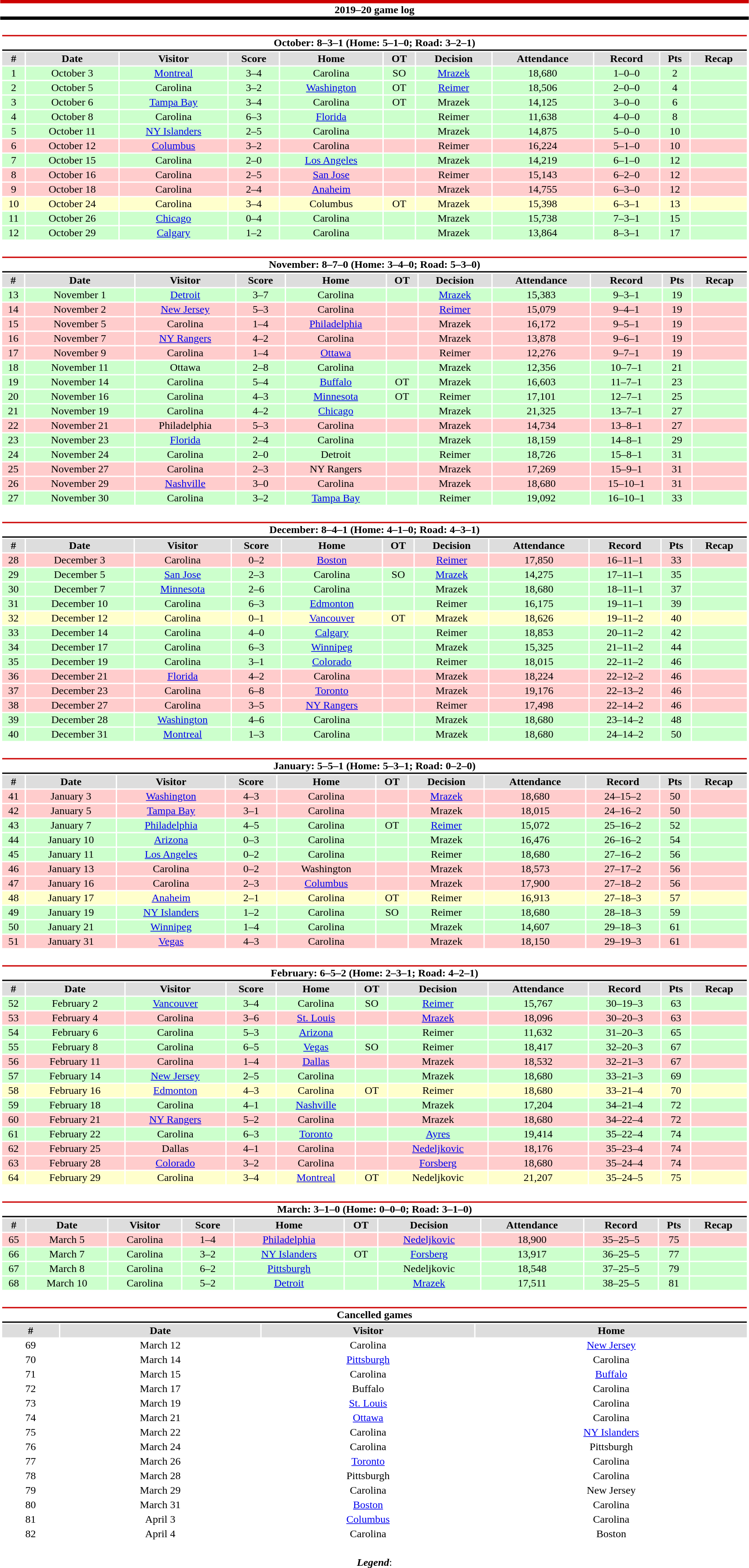<table class="toccolours" style="width:90%; clear:both; margin:1.5em auto; text-align:center;">
<tr>
<th colspan="11" style="background:#FFFFFF; border-top:#CC0000 5px solid; border-bottom:#000000 5px solid;">2019–20 game log</th>
</tr>
<tr>
<td colspan="11"><br><table class="toccolours collapsible collapsed" style="width:100%;">
<tr>
<th colspan="11" style="background:#FFFFFF; border-top:#CC0000 2px solid; border-bottom:#000000 2px solid;">October: 8–3–1 (Home: 5–1–0; Road: 3–2–1)</th>
</tr>
<tr style="background:#ddd;">
<th>#</th>
<th>Date</th>
<th>Visitor</th>
<th>Score</th>
<th>Home</th>
<th>OT</th>
<th>Decision</th>
<th>Attendance</th>
<th>Record</th>
<th>Pts</th>
<th>Recap</th>
</tr>
<tr style="background:#cfc;">
<td>1</td>
<td>October 3</td>
<td><a href='#'>Montreal</a></td>
<td>3–4</td>
<td>Carolina</td>
<td>SO</td>
<td><a href='#'>Mrazek</a></td>
<td>18,680</td>
<td>1–0–0</td>
<td>2</td>
<td></td>
</tr>
<tr style="background:#cfc;">
<td>2</td>
<td>October 5</td>
<td>Carolina</td>
<td>3–2</td>
<td><a href='#'>Washington</a></td>
<td>OT</td>
<td><a href='#'>Reimer</a></td>
<td>18,506</td>
<td>2–0–0</td>
<td>4</td>
<td></td>
</tr>
<tr style="background:#cfc;">
<td>3</td>
<td>October 6</td>
<td><a href='#'>Tampa Bay</a></td>
<td>3–4</td>
<td>Carolina</td>
<td>OT</td>
<td>Mrazek</td>
<td>14,125</td>
<td>3–0–0</td>
<td>6</td>
<td></td>
</tr>
<tr style="background:#cfc;">
<td>4</td>
<td>October 8</td>
<td>Carolina</td>
<td>6–3</td>
<td><a href='#'>Florida</a></td>
<td></td>
<td>Reimer</td>
<td>11,638</td>
<td>4–0–0</td>
<td>8</td>
<td></td>
</tr>
<tr style="background:#cfc;">
<td>5</td>
<td>October 11</td>
<td><a href='#'>NY Islanders</a></td>
<td>2–5</td>
<td>Carolina</td>
<td></td>
<td>Mrazek</td>
<td>14,875</td>
<td>5–0–0</td>
<td>10</td>
<td></td>
</tr>
<tr style="background:#fcc;">
<td>6</td>
<td>October 12</td>
<td><a href='#'>Columbus</a></td>
<td>3–2</td>
<td>Carolina</td>
<td></td>
<td>Reimer</td>
<td>16,224</td>
<td>5–1–0</td>
<td>10</td>
<td></td>
</tr>
<tr style="background:#cfc;">
<td>7</td>
<td>October 15</td>
<td>Carolina</td>
<td>2–0</td>
<td><a href='#'>Los Angeles</a></td>
<td></td>
<td>Mrazek</td>
<td>14,219</td>
<td>6–1–0</td>
<td>12</td>
<td></td>
</tr>
<tr style="background:#fcc;">
<td>8</td>
<td>October 16</td>
<td>Carolina</td>
<td>2–5</td>
<td><a href='#'>San Jose</a></td>
<td></td>
<td>Reimer</td>
<td>15,143</td>
<td>6–2–0</td>
<td>12</td>
<td></td>
</tr>
<tr style="background:#fcc;">
<td>9</td>
<td>October 18</td>
<td>Carolina</td>
<td>2–4</td>
<td><a href='#'>Anaheim</a></td>
<td></td>
<td>Mrazek</td>
<td>14,755</td>
<td>6–3–0</td>
<td>12</td>
<td></td>
</tr>
<tr style="background:#ffc;">
<td>10</td>
<td>October 24</td>
<td>Carolina</td>
<td>3–4</td>
<td>Columbus</td>
<td>OT</td>
<td>Mrazek</td>
<td>15,398</td>
<td>6–3–1</td>
<td>13</td>
<td></td>
</tr>
<tr style="background:#cfc;">
<td>11</td>
<td>October 26</td>
<td><a href='#'>Chicago</a></td>
<td>0–4</td>
<td>Carolina</td>
<td></td>
<td>Mrazek</td>
<td>15,738</td>
<td>7–3–1</td>
<td>15</td>
<td></td>
</tr>
<tr style="background:#cfc;">
<td>12</td>
<td>October 29</td>
<td><a href='#'>Calgary</a></td>
<td>1–2</td>
<td>Carolina</td>
<td></td>
<td>Mrazek</td>
<td>13,864</td>
<td>8–3–1</td>
<td>17</td>
<td></td>
</tr>
</table>
</td>
</tr>
<tr>
<td colspan="11"><br><table class="toccolours collapsible collapsed" style="width:100%;">
<tr>
<th colspan="11" style="background:#FFFFFF; border-top:#CC0000 2px solid; border-bottom:#000000 2px solid;">November: 8–7–0 (Home: 3–4–0; Road: 5–3–0)</th>
</tr>
<tr style="background:#ddd;">
<th>#</th>
<th>Date</th>
<th>Visitor</th>
<th>Score</th>
<th>Home</th>
<th>OT</th>
<th>Decision</th>
<th>Attendance</th>
<th>Record</th>
<th>Pts</th>
<th>Recap</th>
</tr>
<tr style="background:#cfc;">
<td>13</td>
<td>November 1</td>
<td><a href='#'>Detroit</a></td>
<td>3–7</td>
<td>Carolina</td>
<td></td>
<td><a href='#'>Mrazek</a></td>
<td>15,383</td>
<td>9–3–1</td>
<td>19</td>
<td></td>
</tr>
<tr style="background:#fcc;">
<td>14</td>
<td>November 2</td>
<td><a href='#'>New Jersey</a></td>
<td>5–3</td>
<td>Carolina</td>
<td></td>
<td><a href='#'>Reimer</a></td>
<td>15,079</td>
<td>9–4–1</td>
<td>19</td>
<td></td>
</tr>
<tr style="background:#fcc;">
<td>15</td>
<td>November 5</td>
<td>Carolina</td>
<td>1–4</td>
<td><a href='#'>Philadelphia</a></td>
<td></td>
<td>Mrazek</td>
<td>16,172</td>
<td>9–5–1</td>
<td>19</td>
<td></td>
</tr>
<tr style="background:#fcc;">
<td>16</td>
<td>November 7</td>
<td><a href='#'>NY Rangers</a></td>
<td>4–2</td>
<td>Carolina</td>
<td></td>
<td>Mrazek</td>
<td>13,878</td>
<td>9–6–1</td>
<td>19</td>
<td></td>
</tr>
<tr style="background:#fcc;">
<td>17</td>
<td>November 9</td>
<td>Carolina</td>
<td>1–4</td>
<td><a href='#'>Ottawa</a></td>
<td></td>
<td>Reimer</td>
<td>12,276</td>
<td>9–7–1</td>
<td>19</td>
<td></td>
</tr>
<tr style="background:#cfc;">
<td>18</td>
<td>November 11</td>
<td>Ottawa</td>
<td>2–8</td>
<td>Carolina</td>
<td></td>
<td>Mrazek</td>
<td>12,356</td>
<td>10–7–1</td>
<td>21</td>
<td></td>
</tr>
<tr style="background:#cfc;">
<td>19</td>
<td>November 14</td>
<td>Carolina</td>
<td>5–4</td>
<td><a href='#'>Buffalo</a></td>
<td>OT</td>
<td>Mrazek</td>
<td>16,603</td>
<td>11–7–1</td>
<td>23</td>
<td></td>
</tr>
<tr style="background:#cfc;">
<td>20</td>
<td>November 16</td>
<td>Carolina</td>
<td>4–3</td>
<td><a href='#'>Minnesota</a></td>
<td>OT</td>
<td>Reimer</td>
<td>17,101</td>
<td>12–7–1</td>
<td>25</td>
<td></td>
</tr>
<tr style="background:#cfc;">
<td>21</td>
<td>November 19</td>
<td>Carolina</td>
<td>4–2</td>
<td><a href='#'>Chicago</a></td>
<td></td>
<td>Mrazek</td>
<td>21,325</td>
<td>13–7–1</td>
<td>27</td>
<td></td>
</tr>
<tr style="background:#fcc;">
<td>22</td>
<td>November 21</td>
<td>Philadelphia</td>
<td>5–3</td>
<td>Carolina</td>
<td></td>
<td>Mrazek</td>
<td>14,734</td>
<td>13–8–1</td>
<td>27</td>
<td></td>
</tr>
<tr style="background:#cfc;">
<td>23</td>
<td>November 23</td>
<td><a href='#'>Florida</a></td>
<td>2–4</td>
<td>Carolina</td>
<td></td>
<td>Mrazek</td>
<td>18,159</td>
<td>14–8–1</td>
<td>29</td>
<td></td>
</tr>
<tr style="background:#cfc;">
<td>24</td>
<td>November 24</td>
<td>Carolina</td>
<td>2–0</td>
<td>Detroit</td>
<td></td>
<td>Reimer</td>
<td>18,726</td>
<td>15–8–1</td>
<td>31</td>
<td></td>
</tr>
<tr style="background:#fcc;">
<td>25</td>
<td>November 27</td>
<td>Carolina</td>
<td>2–3</td>
<td>NY Rangers</td>
<td></td>
<td>Mrazek</td>
<td>17,269</td>
<td>15–9–1</td>
<td>31</td>
<td></td>
</tr>
<tr style="background:#fcc;">
<td>26</td>
<td>November 29</td>
<td><a href='#'>Nashville</a></td>
<td>3–0</td>
<td>Carolina</td>
<td></td>
<td>Mrazek</td>
<td>18,680</td>
<td>15–10–1</td>
<td>31</td>
<td></td>
</tr>
<tr style="background:#cfc;">
<td>27</td>
<td>November 30</td>
<td>Carolina</td>
<td>3–2</td>
<td><a href='#'>Tampa Bay</a></td>
<td></td>
<td>Reimer</td>
<td>19,092</td>
<td>16–10–1</td>
<td>33</td>
<td></td>
</tr>
</table>
</td>
</tr>
<tr>
<td colspan="11"><br><table class="toccolours collapsible collapsed" style="width:100%;">
<tr>
<th colspan="11" style="background:#FFFFFF; border-top:#CC0000 2px solid; border-bottom:#000000 2px solid;">December: 8–4–1 (Home: 4–1–0; Road: 4–3–1)</th>
</tr>
<tr style="background:#ddd;">
<th>#</th>
<th>Date</th>
<th>Visitor</th>
<th>Score</th>
<th>Home</th>
<th>OT</th>
<th>Decision</th>
<th>Attendance</th>
<th>Record</th>
<th>Pts</th>
<th>Recap</th>
</tr>
<tr style="background:#fcc;">
<td>28</td>
<td>December 3</td>
<td>Carolina</td>
<td>0–2</td>
<td><a href='#'>Boston</a></td>
<td></td>
<td><a href='#'>Reimer</a></td>
<td>17,850</td>
<td>16–11–1</td>
<td>33</td>
<td></td>
</tr>
<tr style="background:#cfc;">
<td>29</td>
<td>December 5</td>
<td><a href='#'>San Jose</a></td>
<td>2–3</td>
<td>Carolina</td>
<td>SO</td>
<td><a href='#'>Mrazek</a></td>
<td>14,275</td>
<td>17–11–1</td>
<td>35</td>
<td></td>
</tr>
<tr style="background:#cfc;">
<td>30</td>
<td>December 7</td>
<td><a href='#'>Minnesota</a></td>
<td>2–6</td>
<td>Carolina</td>
<td></td>
<td>Mrazek</td>
<td>18,680</td>
<td>18–11–1</td>
<td>37</td>
<td></td>
</tr>
<tr style="background:#cfc;">
<td>31</td>
<td>December 10</td>
<td>Carolina</td>
<td>6–3</td>
<td><a href='#'>Edmonton</a></td>
<td></td>
<td>Reimer</td>
<td>16,175</td>
<td>19–11–1</td>
<td>39</td>
<td></td>
</tr>
<tr style="background:#ffc;">
<td>32</td>
<td>December 12</td>
<td>Carolina</td>
<td>0–1</td>
<td><a href='#'>Vancouver</a></td>
<td>OT</td>
<td>Mrazek</td>
<td>18,626</td>
<td>19–11–2</td>
<td>40</td>
<td></td>
</tr>
<tr style="background:#cfc;">
<td>33</td>
<td>December 14</td>
<td>Carolina</td>
<td>4–0</td>
<td><a href='#'>Calgary</a></td>
<td></td>
<td>Reimer</td>
<td>18,853</td>
<td>20–11–2</td>
<td>42</td>
<td></td>
</tr>
<tr style="background:#cfc;">
<td>34</td>
<td>December 17</td>
<td>Carolina</td>
<td>6–3</td>
<td><a href='#'>Winnipeg</a></td>
<td></td>
<td>Mrazek</td>
<td>15,325</td>
<td>21–11–2</td>
<td>44</td>
<td></td>
</tr>
<tr style="background:#cfc;">
<td>35</td>
<td>December 19</td>
<td>Carolina</td>
<td>3–1</td>
<td><a href='#'>Colorado</a></td>
<td></td>
<td>Reimer</td>
<td>18,015</td>
<td>22–11–2</td>
<td>46</td>
<td></td>
</tr>
<tr style="background:#fcc;">
<td>36</td>
<td>December 21</td>
<td><a href='#'>Florida</a></td>
<td>4–2</td>
<td>Carolina</td>
<td></td>
<td>Mrazek</td>
<td>18,224</td>
<td>22–12–2</td>
<td>46</td>
<td></td>
</tr>
<tr style="background:#fcc;">
<td>37</td>
<td>December 23</td>
<td>Carolina</td>
<td>6–8</td>
<td><a href='#'>Toronto</a></td>
<td></td>
<td>Mrazek</td>
<td>19,176</td>
<td>22–13–2</td>
<td>46</td>
<td></td>
</tr>
<tr style="background:#fcc;">
<td>38</td>
<td>December 27</td>
<td>Carolina</td>
<td>3–5</td>
<td><a href='#'>NY Rangers</a></td>
<td></td>
<td>Reimer</td>
<td>17,498</td>
<td>22–14–2</td>
<td>46</td>
<td></td>
</tr>
<tr style="background:#cfc;">
<td>39</td>
<td>December 28</td>
<td><a href='#'>Washington</a></td>
<td>4–6</td>
<td>Carolina</td>
<td></td>
<td>Mrazek</td>
<td>18,680</td>
<td>23–14–2</td>
<td>48</td>
<td></td>
</tr>
<tr style="background:#cfc;">
<td>40</td>
<td>December 31</td>
<td><a href='#'>Montreal</a></td>
<td>1–3</td>
<td>Carolina</td>
<td></td>
<td>Mrazek</td>
<td>18,680</td>
<td>24–14–2</td>
<td>50</td>
<td></td>
</tr>
</table>
</td>
</tr>
<tr>
<td colspan="11"><br><table class="toccolours collapsible collapsed" style="width:100%;">
<tr>
<th colspan="11" style="background:#FFFFFF; border-top:#CC0000 2px solid; border-bottom:#000000 2px solid;">January: 5–5–1 (Home: 5–3–1; Road: 0–2–0)</th>
</tr>
<tr style="background:#ddd;">
<th>#</th>
<th>Date</th>
<th>Visitor</th>
<th>Score</th>
<th>Home</th>
<th>OT</th>
<th>Decision</th>
<th>Attendance</th>
<th>Record</th>
<th>Pts</th>
<th>Recap</th>
</tr>
<tr style="background:#fcc;">
<td>41</td>
<td>January 3</td>
<td><a href='#'>Washington</a></td>
<td>4–3</td>
<td>Carolina</td>
<td></td>
<td><a href='#'>Mrazek</a></td>
<td>18,680</td>
<td>24–15–2</td>
<td>50</td>
<td></td>
</tr>
<tr style="background:#fcc;">
<td>42</td>
<td>January 5</td>
<td><a href='#'>Tampa Bay</a></td>
<td>3–1</td>
<td>Carolina</td>
<td></td>
<td>Mrazek</td>
<td>18,015</td>
<td>24–16–2</td>
<td>50</td>
<td></td>
</tr>
<tr style="background:#cfc;">
<td>43</td>
<td>January 7</td>
<td><a href='#'>Philadelphia</a></td>
<td>4–5</td>
<td>Carolina</td>
<td>OT</td>
<td><a href='#'>Reimer</a></td>
<td>15,072</td>
<td>25–16–2</td>
<td>52</td>
<td></td>
</tr>
<tr style="background:#cfc;">
<td>44</td>
<td>January 10</td>
<td><a href='#'>Arizona</a></td>
<td>0–3</td>
<td>Carolina</td>
<td></td>
<td>Mrazek</td>
<td>16,476</td>
<td>26–16–2</td>
<td>54</td>
<td></td>
</tr>
<tr style="background:#cfc;">
<td>45</td>
<td>January 11</td>
<td><a href='#'>Los Angeles</a></td>
<td>0–2</td>
<td>Carolina</td>
<td></td>
<td>Reimer</td>
<td>18,680</td>
<td>27–16–2</td>
<td>56</td>
<td></td>
</tr>
<tr style="background:#fcc;">
<td>46</td>
<td>January 13</td>
<td>Carolina</td>
<td>0–2</td>
<td>Washington</td>
<td></td>
<td>Mrazek</td>
<td>18,573</td>
<td>27–17–2</td>
<td>56</td>
<td></td>
</tr>
<tr style="background:#fcc;">
<td>47</td>
<td>January 16</td>
<td>Carolina</td>
<td>2–3</td>
<td><a href='#'>Columbus</a></td>
<td></td>
<td>Mrazek</td>
<td>17,900</td>
<td>27–18–2</td>
<td>56</td>
<td></td>
</tr>
<tr style="background:#ffc;">
<td>48</td>
<td>January 17</td>
<td><a href='#'>Anaheim</a></td>
<td>2–1</td>
<td>Carolina</td>
<td>OT</td>
<td>Reimer</td>
<td>16,913</td>
<td>27–18–3</td>
<td>57</td>
<td></td>
</tr>
<tr style="background:#cfc;">
<td>49</td>
<td>January 19</td>
<td><a href='#'>NY Islanders</a></td>
<td>1–2</td>
<td>Carolina</td>
<td>SO</td>
<td>Reimer</td>
<td>18,680</td>
<td>28–18–3</td>
<td>59</td>
<td></td>
</tr>
<tr style="background:#cfc;">
<td>50</td>
<td>January 21</td>
<td><a href='#'>Winnipeg</a></td>
<td>1–4</td>
<td>Carolina</td>
<td></td>
<td>Mrazek</td>
<td>14,607</td>
<td>29–18–3</td>
<td>61</td>
<td></td>
</tr>
<tr style="background:#fcc;">
<td>51</td>
<td>January 31</td>
<td><a href='#'>Vegas</a></td>
<td>4–3</td>
<td>Carolina</td>
<td></td>
<td>Mrazek</td>
<td>18,150</td>
<td>29–19–3</td>
<td>61</td>
<td></td>
</tr>
</table>
</td>
</tr>
<tr>
<td colspan="11"><br><table class="toccolours collapsible collapsed" style="width:100%;">
<tr>
<th colspan="11" style="background:#FFFFFF; border-top:#CC0000 2px solid; border-bottom:#000000 2px solid;">February: 6–5–2 (Home: 2–3–1; Road: 4–2–1)</th>
</tr>
<tr style="background:#ddd;">
<th>#</th>
<th>Date</th>
<th>Visitor</th>
<th>Score</th>
<th>Home</th>
<th>OT</th>
<th>Decision</th>
<th>Attendance</th>
<th>Record</th>
<th>Pts</th>
<th>Recap</th>
</tr>
<tr style="background:#cfc;">
<td>52</td>
<td>February 2</td>
<td><a href='#'>Vancouver</a></td>
<td>3–4</td>
<td>Carolina</td>
<td>SO</td>
<td><a href='#'>Reimer</a></td>
<td>15,767</td>
<td>30–19–3</td>
<td>63</td>
<td></td>
</tr>
<tr style="background:#fcc;">
<td>53</td>
<td>February 4</td>
<td>Carolina</td>
<td>3–6</td>
<td><a href='#'>St. Louis</a></td>
<td></td>
<td><a href='#'>Mrazek</a></td>
<td>18,096</td>
<td>30–20–3</td>
<td>63</td>
<td></td>
</tr>
<tr style="background:#cfc;">
<td>54</td>
<td>February 6</td>
<td>Carolina</td>
<td>5–3</td>
<td><a href='#'>Arizona</a></td>
<td></td>
<td>Reimer</td>
<td>11,632</td>
<td>31–20–3</td>
<td>65</td>
<td></td>
</tr>
<tr style="background:#cfc;">
<td>55</td>
<td>February 8</td>
<td>Carolina</td>
<td>6–5</td>
<td><a href='#'>Vegas</a></td>
<td>SO</td>
<td>Reimer</td>
<td>18,417</td>
<td>32–20–3</td>
<td>67</td>
<td></td>
</tr>
<tr style="background:#fcc;">
<td>56</td>
<td>February 11</td>
<td>Carolina</td>
<td>1–4</td>
<td><a href='#'>Dallas</a></td>
<td></td>
<td>Mrazek</td>
<td>18,532</td>
<td>32–21–3</td>
<td>67</td>
<td></td>
</tr>
<tr style="background:#cfc;">
<td>57</td>
<td>February 14</td>
<td><a href='#'>New Jersey</a></td>
<td>2–5</td>
<td>Carolina</td>
<td></td>
<td>Mrazek</td>
<td>18,680</td>
<td>33–21–3</td>
<td>69</td>
<td></td>
</tr>
<tr style="background:#ffc;">
<td>58</td>
<td>February 16</td>
<td><a href='#'>Edmonton</a></td>
<td>4–3</td>
<td>Carolina</td>
<td>OT</td>
<td>Reimer</td>
<td>18,680</td>
<td>33–21–4</td>
<td>70</td>
<td></td>
</tr>
<tr style="background:#cfc;">
<td>59</td>
<td>February 18</td>
<td>Carolina</td>
<td>4–1</td>
<td><a href='#'>Nashville</a></td>
<td></td>
<td>Mrazek</td>
<td>17,204</td>
<td>34–21–4</td>
<td>72</td>
<td></td>
</tr>
<tr style="background:#fcc;">
<td>60</td>
<td>February 21</td>
<td><a href='#'>NY Rangers</a></td>
<td>5–2</td>
<td>Carolina</td>
<td></td>
<td>Mrazek</td>
<td>18,680</td>
<td>34–22–4</td>
<td>72</td>
<td></td>
</tr>
<tr style="background:#cfc;">
<td>61</td>
<td>February 22</td>
<td>Carolina</td>
<td>6–3</td>
<td><a href='#'>Toronto</a></td>
<td></td>
<td><a href='#'>Ayres</a></td>
<td>19,414</td>
<td>35–22–4</td>
<td>74</td>
<td></td>
</tr>
<tr style="background:#fcc;">
<td>62</td>
<td>February 25</td>
<td>Dallas</td>
<td>4–1</td>
<td>Carolina</td>
<td></td>
<td><a href='#'>Nedeljkovic</a></td>
<td>18,176</td>
<td>35–23–4</td>
<td>74</td>
<td></td>
</tr>
<tr style="background:#fcc;">
<td>63</td>
<td>February 28</td>
<td><a href='#'>Colorado</a></td>
<td>3–2</td>
<td>Carolina</td>
<td></td>
<td><a href='#'>Forsberg</a></td>
<td>18,680</td>
<td>35–24–4</td>
<td>74</td>
<td></td>
</tr>
<tr style="background:#ffc;">
<td>64</td>
<td>February 29</td>
<td>Carolina</td>
<td>3–4</td>
<td><a href='#'>Montreal</a></td>
<td>OT</td>
<td>Nedeljkovic</td>
<td>21,207</td>
<td>35–24–5</td>
<td>75</td>
<td></td>
</tr>
</table>
</td>
</tr>
<tr>
<td colspan="11"><br><table class="toccolours collapsible collapsed" style="width:100%;">
<tr>
<th colspan="11" style="background:#FFFFFF; border-top:#CC0000 2px solid; border-bottom:#000000 2px solid;">March: 3–1–0 (Home: 0–0–0; Road: 3–1–0)</th>
</tr>
<tr style="background:#ddd;">
<th>#</th>
<th>Date</th>
<th>Visitor</th>
<th>Score</th>
<th>Home</th>
<th>OT</th>
<th>Decision</th>
<th>Attendance</th>
<th>Record</th>
<th>Pts</th>
<th>Recap</th>
</tr>
<tr style="background:#fcc;">
<td>65</td>
<td>March 5</td>
<td>Carolina</td>
<td>1–4</td>
<td><a href='#'>Philadelphia</a></td>
<td></td>
<td><a href='#'>Nedeljkovic</a></td>
<td>18,900</td>
<td>35–25–5</td>
<td>75</td>
<td></td>
</tr>
<tr style="background:#cfc;">
<td>66</td>
<td>March 7</td>
<td>Carolina</td>
<td>3–2</td>
<td><a href='#'>NY Islanders</a></td>
<td>OT</td>
<td><a href='#'>Forsberg</a></td>
<td>13,917</td>
<td>36–25–5</td>
<td>77</td>
<td></td>
</tr>
<tr style="background:#cfc;">
<td>67</td>
<td>March 8</td>
<td>Carolina</td>
<td>6–2</td>
<td><a href='#'>Pittsburgh</a></td>
<td></td>
<td>Nedeljkovic</td>
<td>18,548</td>
<td>37–25–5</td>
<td>79</td>
<td></td>
</tr>
<tr style="background:#cfc;">
<td>68</td>
<td>March 10</td>
<td>Carolina</td>
<td>5–2</td>
<td><a href='#'>Detroit</a></td>
<td></td>
<td><a href='#'>Mrazek</a></td>
<td>17,511</td>
<td>38–25–5</td>
<td>81</td>
<td></td>
</tr>
</table>
</td>
</tr>
<tr>
<td colspan="4"><br><table class="toccolours collapsible collapsed" style="width:100%;">
<tr>
<th colspan="4" style="background:#FFFFFF; border-top:#CC0000 2px solid; border-bottom:#000000 2px solid;">Cancelled games</th>
</tr>
<tr style="background:#ddd;">
<th>#</th>
<th>Date</th>
<th>Visitor</th>
<th>Home</th>
</tr>
<tr style="background:#;">
<td>69</td>
<td>March 12</td>
<td>Carolina</td>
<td><a href='#'>New Jersey</a></td>
</tr>
<tr style="background:#;">
<td>70</td>
<td>March 14</td>
<td><a href='#'>Pittsburgh</a></td>
<td>Carolina</td>
</tr>
<tr style="background:#;">
<td>71</td>
<td>March 15</td>
<td>Carolina</td>
<td><a href='#'>Buffalo</a></td>
</tr>
<tr style="background:#;">
<td>72</td>
<td>March 17</td>
<td>Buffalo</td>
<td>Carolina</td>
</tr>
<tr style="background:#;">
<td>73</td>
<td>March 19</td>
<td><a href='#'>St. Louis</a></td>
<td>Carolina</td>
</tr>
<tr style="background:#;">
<td>74</td>
<td>March 21</td>
<td><a href='#'>Ottawa</a></td>
<td>Carolina</td>
</tr>
<tr style="background:#;">
<td>75</td>
<td>March 22</td>
<td>Carolina</td>
<td><a href='#'>NY Islanders</a></td>
</tr>
<tr style="background:#;">
<td>76</td>
<td>March 24</td>
<td>Carolina</td>
<td>Pittsburgh</td>
</tr>
<tr style="background:#;">
<td>77</td>
<td>March 26</td>
<td><a href='#'>Toronto</a></td>
<td>Carolina</td>
</tr>
<tr style="background:#;">
<td>78</td>
<td>March 28</td>
<td>Pittsburgh</td>
<td>Carolina</td>
</tr>
<tr style="background:#;">
<td>79</td>
<td>March 29</td>
<td>Carolina</td>
<td>New Jersey</td>
</tr>
<tr style="background:#;">
<td>80</td>
<td>March 31</td>
<td><a href='#'>Boston</a></td>
<td>Carolina</td>
</tr>
<tr style="background:#;">
<td>81</td>
<td>April 3</td>
<td><a href='#'>Columbus</a></td>
<td>Carolina</td>
</tr>
<tr style="background:#;">
<td>82</td>
<td>April 4</td>
<td>Carolina</td>
<td>Boston</td>
</tr>
</table>
</td>
</tr>
<tr>
<td colspan="11" style="text-align:center;"><br><strong><em>Legend</em></strong>:


</td>
</tr>
</table>
